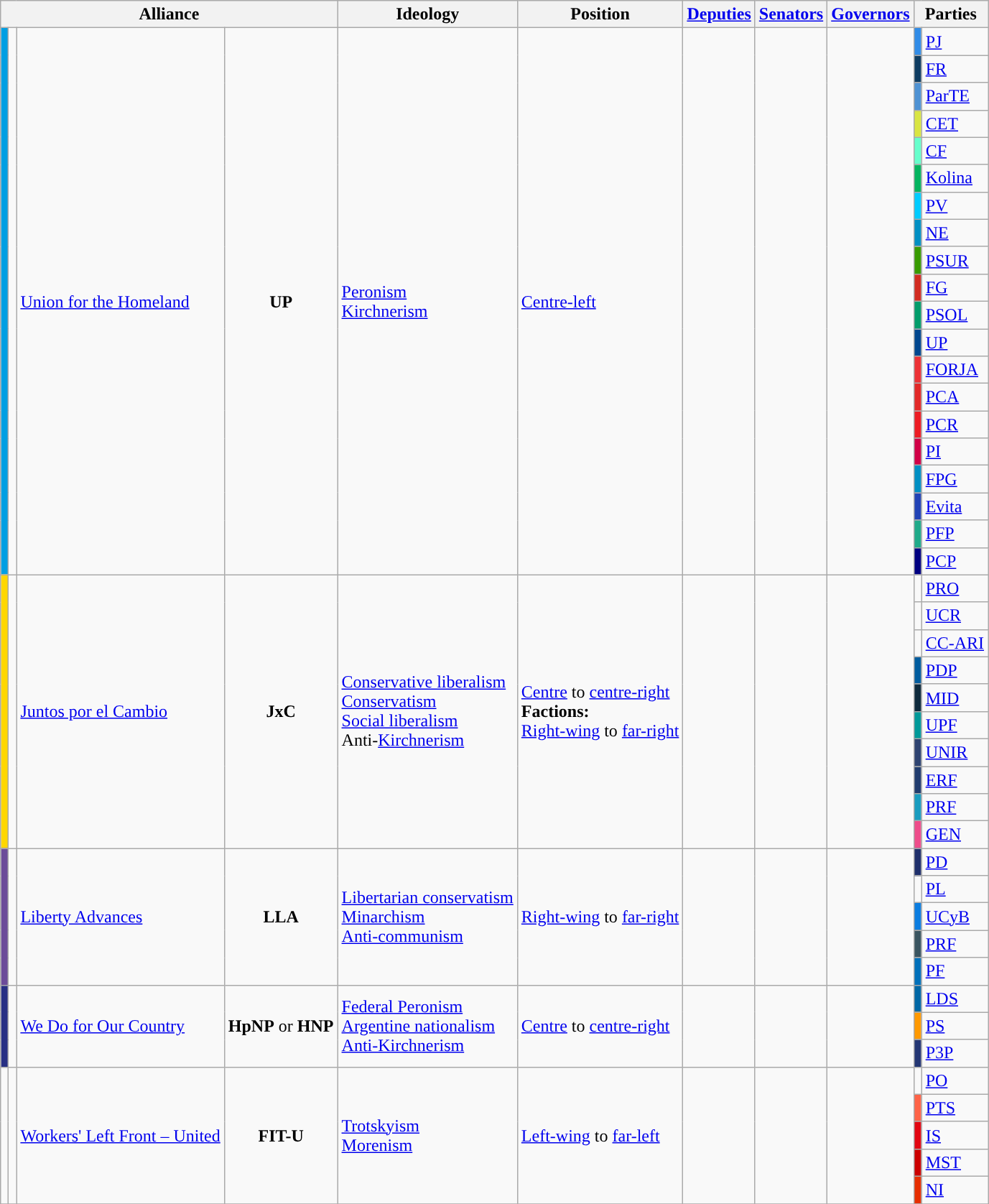<table class="wikitable">
<tr>
<th colspan=4>Alliance</th>
<th>Ideology</th>
<th>Position</th>
<th><a href='#'>Deputies</a></th>
<th><a href='#'>Senators</a></th>
<th><a href='#'>Governors</a></th>
<th colspan=2>Parties</th>
</tr>
<tr>
<td rowspan=20 style="background:#009FE3;"></td>
<td rowspan=20></td>
<td rowspan=20><a href='#'>Union for the Homeland</a><br></td>
<td rowspan=20 align=center><strong>UP</strong></td>
<td rowspan=20><a href='#'>Peronism</a><br><a href='#'>Kirchnerism</a></td>
<td rowspan=20><a href='#'>Centre-left</a></td>
<td rowspan=20></td>
<td rowspan=20></td>
<td rowspan=20></td>
<td bgcolor="#318CE7"></td>
<td><a href='#'>PJ</a></td>
</tr>
<tr>
<td bgcolor="#0E3C61"></td>
<td><a href='#'>FR</a></td>
</tr>
<tr>
<td bgcolor="#4E92D3"></td>
<td><a href='#'>ParTE</a></td>
</tr>
<tr>
<td bgcolor="#D9E542"></td>
<td><a href='#'>CET</a></td>
</tr>
<tr>
<td bgcolor="#66FFCC"></td>
<td><a href='#'>CF</a></td>
</tr>
<tr>
<td bgcolor="#04B45F"></td>
<td><a href='#'>Kolina</a></td>
</tr>
<tr>
<td bgcolor="#00CCFF"></td>
<td><a href='#'>PV</a></td>
</tr>
<tr>
<td bgcolor="#008FC3"></td>
<td><a href='#'>NE</a></td>
</tr>
<tr>
<td bgcolor="#389B00"></td>
<td><a href='#'>PSUR</a></td>
</tr>
<tr>
<td bgcolor="#D22C21"></td>
<td><a href='#'>FG</a></td>
</tr>
<tr>
<td bgcolor="#029C6A"></td>
<td><a href='#'>PSOL</a></td>
</tr>
<tr>
<td bgcolor="#00478F"></td>
<td><a href='#'>UP</a></td>
</tr>
<tr>
<td bgcolor="#ED3236"></td>
<td><a href='#'>FORJA</a></td>
</tr>
<tr>
<td bgcolor="#E22928"></td>
<td><a href='#'>PCA</a></td>
</tr>
<tr>
<td bgcolor="#ED1C24"></td>
<td><a href='#'>PCR</a></td>
</tr>
<tr>
<td bgcolor="#D10047"></td>
<td><a href='#'>PI</a></td>
</tr>
<tr>
<td bgcolor="#008FC3"></td>
<td><a href='#'>FPG</a></td>
</tr>
<tr>
<td bgcolor="#2243B6"></td>
<td><a href='#'>Evita</a></td>
</tr>
<tr>
<td bgcolor="#1FAA89"></td>
<td><a href='#'>PFP</a></td>
</tr>
<tr>
<td bgcolor="#000081"></td>
<td><a href='#'>PCP</a></td>
</tr>
<tr>
<td rowspan=10 style="background:#FFD700;"></td>
<td rowspan=10></td>
<td rowspan=10><a href='#'>Juntos por el Cambio</a><br></td>
<td rowspan=10 align=center><strong>JxC</strong></td>
<td rowspan=10><a href='#'>Conservative liberalism</a><br><a href='#'>Conservatism</a><br><a href='#'>Social liberalism</a><br>Anti-<a href='#'>Kirchnerism</a></td>
<td rowspan=10><a href='#'>Centre</a> to <a href='#'>centre-right</a><br><strong>Factions:</strong><br><a href='#'>Right-wing</a> to <a href='#'>far-right</a></td>
<td rowspan=10></td>
<td rowspan=10></td>
<td rowspan=10></td>
<td bgcolor=></td>
<td><a href='#'>PRO</a></td>
</tr>
<tr>
<td bgcolor=></td>
<td><a href='#'>UCR</a></td>
</tr>
<tr>
<td bgcolor=></td>
<td><a href='#'>CC-ARI</a></td>
</tr>
<tr>
<td bgcolor="#005C9E"></td>
<td><a href='#'>PDP</a></td>
</tr>
<tr>
<td bgcolor="#0F2B3D"></td>
<td><a href='#'>MID</a></td>
</tr>
<tr>
<td bgcolor="#009999"></td>
<td><a href='#'>UPF</a></td>
</tr>
<tr>
<td bgcolor="#2E4371"></td>
<td><a href='#'>UNIR</a></td>
</tr>
<tr>
<td bgcolor="#213C6E"></td>
<td><a href='#'>ERF</a></td>
</tr>
<tr>
<td bgcolor="#199CBF"></td>
<td><a href='#'>PRF</a></td>
</tr>
<tr>
<td bgcolor="#EE4D8B"></td>
<td><a href='#'>GEN</a></td>
</tr>
<tr>
<td rowspan=5 style="background:#6C4C99;"></td>
<td rowspan=5></td>
<td rowspan=5><a href='#'>Liberty Advances</a><br></td>
<td rowspan=5 align=center><strong>LLA</strong></td>
<td rowspan=5><a href='#'>Libertarian conservatism</a><br><a href='#'>Minarchism</a><br><a href='#'>Anti-communism</a></td>
<td rowspan=5><a href='#'>Right-wing</a> to <a href='#'>far-right</a></td>
<td rowspan=5></td>
<td rowspan=5></td>
<td rowspan=5></td>
<td style="background:#1F2F6B;"></td>
<td><a href='#'>PD</a></td>
</tr>
<tr>
<td style="background:"></td>
<td><a href='#'>PL</a></td>
</tr>
<tr>
<td style="background:#0B7DE0;"></td>
<td><a href='#'>UCyB</a></td>
</tr>
<tr>
<td style="background:#3A5560;"></td>
<td><a href='#'>PRF</a></td>
</tr>
<tr>
<td style="background:#0070BA;"></td>
<td><a href='#'>PF</a></td>
</tr>
<tr>
<td rowspan=3 style="background:#283084;"></td>
<td rowspan=3></td>
<td rowspan=3><a href='#'>We Do for Our Country</a><br></td>
<td rowspan=3 align=center><strong>HpNP</strong> or <strong>HNP</strong></td>
<td rowspan=3><a href='#'>Federal Peronism</a><br><a href='#'>Argentine nationalism</a><br><a href='#'>Anti-Kirchnerism</a></td>
<td rowspan=3><a href='#'>Centre</a> to <a href='#'>centre-right</a></td>
<td rowspan=3></td>
<td rowspan=3></td>
<td rowspan=3></td>
<td bgcolor="#0067A5"></td>
<td><a href='#'>LDS</a></td>
</tr>
<tr>
<td bgcolor="#FF9900"></td>
<td><a href='#'>PS</a></td>
</tr>
<tr>
<td bgcolor="#243674"></td>
<td><a href='#'>P3P</a></td>
</tr>
<tr>
<td rowspan=5 style="background:"></td>
<td rowspan=5></td>
<td rowspan=5><a href='#'>Workers' Left Front – United</a><br></td>
<td rowspan=5 align=center><strong>FIT-U</strong></td>
<td rowspan=5><a href='#'>Trotskyism</a><br><a href='#'>Morenism</a></td>
<td rowspan=5><a href='#'>Left-wing</a> to <a href='#'>far-left</a></td>
<td rowspan=5></td>
<td rowspan=5></td>
<td rowspan=5></td>
<td bgcolor=></td>
<td><a href='#'>PO</a></td>
</tr>
<tr>
<td bgcolor=#FF6347></td>
<td><a href='#'>PTS</a></td>
</tr>
<tr>
<td bgcolor=#E20612></td>
<td><a href='#'>IS</a></td>
</tr>
<tr>
<td bgcolor=#CC0000></td>
<td><a href='#'>MST</a></td>
</tr>
<tr>
<td bgcolor=#E62E00></td>
<td><a href='#'>NI</a></td>
</tr>
<tr>
</tr>
</table>
